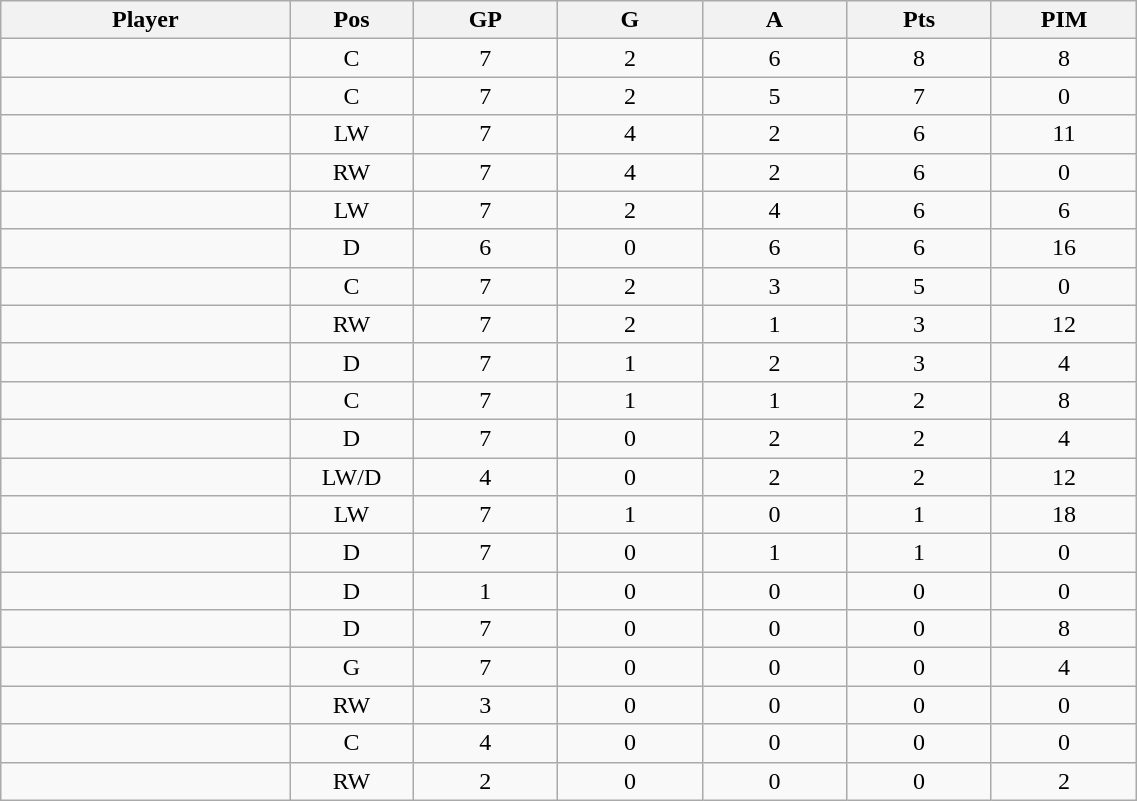<table class="wikitable sortable" width="60%">
<tr ALIGN="center">
<th bgcolor="#DDDDFF" width="10%">Player</th>
<th bgcolor="#DDDDFF" width="3%" title="Position">Pos</th>
<th bgcolor="#DDDDFF" width="5%" title="Games played">GP</th>
<th bgcolor="#DDDDFF" width="5%" title="Goals">G</th>
<th bgcolor="#DDDDFF" width="5%" title="Assists">A</th>
<th bgcolor="#DDDDFF" width="5%" title="Points">Pts</th>
<th bgcolor="#DDDDFF" width="5%" title="Penalties in Minutes">PIM</th>
</tr>
<tr align="center">
<td align="right"></td>
<td>C</td>
<td>7</td>
<td>2</td>
<td>6</td>
<td>8</td>
<td>8</td>
</tr>
<tr align="center">
<td align="right"></td>
<td>C</td>
<td>7</td>
<td>2</td>
<td>5</td>
<td>7</td>
<td>0</td>
</tr>
<tr align="center">
<td align="right"></td>
<td>LW</td>
<td>7</td>
<td>4</td>
<td>2</td>
<td>6</td>
<td>11</td>
</tr>
<tr align="center">
<td align="right"></td>
<td>RW</td>
<td>7</td>
<td>4</td>
<td>2</td>
<td>6</td>
<td>0</td>
</tr>
<tr align="center">
<td align="right"></td>
<td>LW</td>
<td>7</td>
<td>2</td>
<td>4</td>
<td>6</td>
<td>6</td>
</tr>
<tr align="center">
<td align="right"></td>
<td>D</td>
<td>6</td>
<td>0</td>
<td>6</td>
<td>6</td>
<td>16</td>
</tr>
<tr align="center">
<td align="right"></td>
<td>C</td>
<td>7</td>
<td>2</td>
<td>3</td>
<td>5</td>
<td>0</td>
</tr>
<tr align="center">
<td align="right"></td>
<td>RW</td>
<td>7</td>
<td>2</td>
<td>1</td>
<td>3</td>
<td>12</td>
</tr>
<tr align="center">
<td align="right"></td>
<td>D</td>
<td>7</td>
<td>1</td>
<td>2</td>
<td>3</td>
<td>4</td>
</tr>
<tr align="center">
<td align="right"></td>
<td>C</td>
<td>7</td>
<td>1</td>
<td>1</td>
<td>2</td>
<td>8</td>
</tr>
<tr align="center">
<td align="right"></td>
<td>D</td>
<td>7</td>
<td>0</td>
<td>2</td>
<td>2</td>
<td>4</td>
</tr>
<tr align="center">
<td align="right"></td>
<td>LW/D</td>
<td>4</td>
<td>0</td>
<td>2</td>
<td>2</td>
<td>12</td>
</tr>
<tr align="center">
<td align="right"></td>
<td>LW</td>
<td>7</td>
<td>1</td>
<td>0</td>
<td>1</td>
<td>18</td>
</tr>
<tr align="center">
<td align="right"></td>
<td>D</td>
<td>7</td>
<td>0</td>
<td>1</td>
<td>1</td>
<td>0</td>
</tr>
<tr align="center">
<td align="right"></td>
<td>D</td>
<td>1</td>
<td>0</td>
<td>0</td>
<td>0</td>
<td>0</td>
</tr>
<tr align="center">
<td align="right"></td>
<td>D</td>
<td>7</td>
<td>0</td>
<td>0</td>
<td>0</td>
<td>8</td>
</tr>
<tr align="center">
<td align="right"></td>
<td>G</td>
<td>7</td>
<td>0</td>
<td>0</td>
<td>0</td>
<td>4</td>
</tr>
<tr align="center">
<td align="right"></td>
<td>RW</td>
<td>3</td>
<td>0</td>
<td>0</td>
<td>0</td>
<td>0</td>
</tr>
<tr align="center">
<td align="right"></td>
<td>C</td>
<td>4</td>
<td>0</td>
<td>0</td>
<td>0</td>
<td>0</td>
</tr>
<tr align="center">
<td align="right"></td>
<td>RW</td>
<td>2</td>
<td>0</td>
<td>0</td>
<td>0</td>
<td>2</td>
</tr>
</table>
